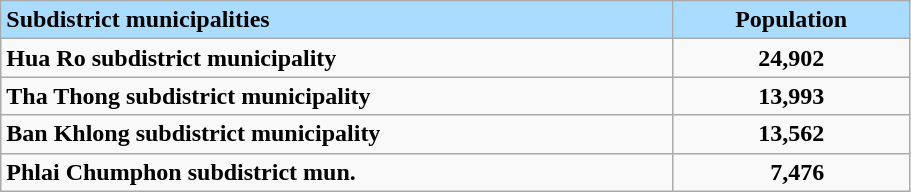<table class="wikitable" style="width:48%; display:inline-table;">
<tr>
<th scope="col" style= "width:74%; background: #aadcff; text-align:left;"><strong>Subdistrict municipalities</strong></th>
<th scope="col" style= "width:26%; background: #aadcff; text-align:center;"><strong>Population</strong></th>
</tr>
<tr>
<td><strong>Hua Ro subdistrict municipality</strong></td>
<td style="text-align:center;"><strong>24,902</strong></td>
</tr>
<tr>
<td><strong>Tha Thong subdistrict municipality</strong></td>
<td style="text-align:center;"><strong>13,993</strong></td>
</tr>
<tr>
<td><strong>Ban Khlong subdistrict municipality</strong></td>
<td style="text-align:center;"><strong>13,562</strong></td>
</tr>
<tr>
<td><strong>Phlai Chumphon subdistrict mun.</strong></td>
<td style="text-align:center;">  <strong>7,476</strong></td>
</tr>
</table>
